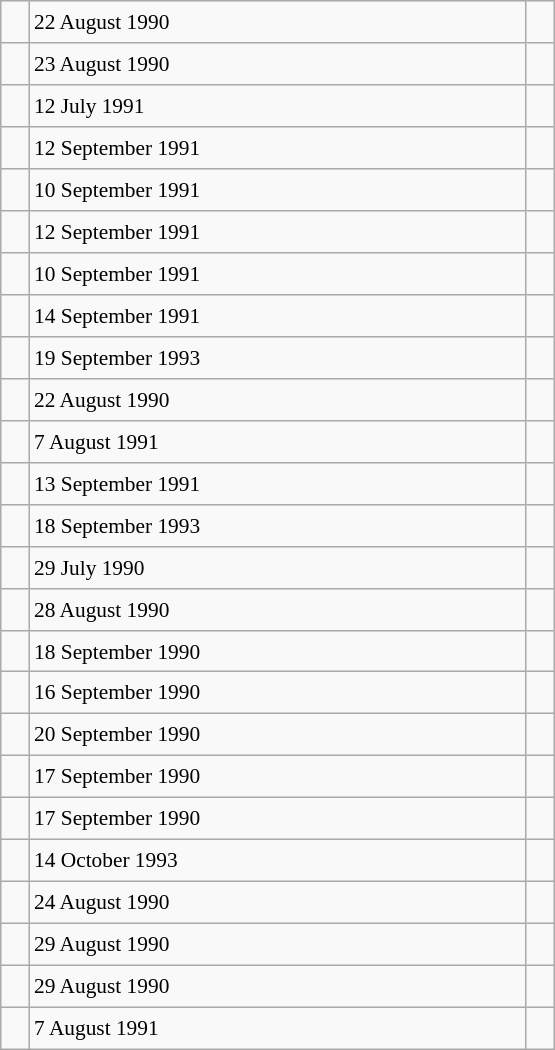<table class="wikitable" style="font-size: 89%; float: left; width: 26em; margin-right: 1em; height: 700px">
<tr>
<td></td>
<td>22 August 1990</td>
<td></td>
</tr>
<tr>
<td></td>
<td>23 August 1990</td>
<td></td>
</tr>
<tr>
<td></td>
<td>12 July 1991</td>
<td></td>
</tr>
<tr>
<td></td>
<td>12 September 1991</td>
<td></td>
</tr>
<tr>
<td></td>
<td>10 September 1991</td>
<td></td>
</tr>
<tr>
<td></td>
<td>12 September 1991</td>
<td></td>
</tr>
<tr>
<td></td>
<td>10 September 1991</td>
<td></td>
</tr>
<tr>
<td></td>
<td>14 September 1991</td>
<td></td>
</tr>
<tr>
<td></td>
<td>19 September 1993</td>
<td></td>
</tr>
<tr>
<td></td>
<td>22 August 1990</td>
<td></td>
</tr>
<tr>
<td></td>
<td>7 August 1991</td>
<td></td>
</tr>
<tr>
<td></td>
<td>13 September 1991</td>
<td></td>
</tr>
<tr>
<td></td>
<td>18 September 1993</td>
<td></td>
</tr>
<tr>
<td></td>
<td>29 July 1990</td>
<td></td>
</tr>
<tr>
<td></td>
<td>28 August 1990</td>
<td></td>
</tr>
<tr>
<td></td>
<td>18 September 1990</td>
<td></td>
</tr>
<tr>
<td></td>
<td>16 September 1990</td>
<td></td>
</tr>
<tr>
<td></td>
<td>20 September 1990</td>
<td></td>
</tr>
<tr>
<td></td>
<td>17 September 1990</td>
<td></td>
</tr>
<tr>
<td></td>
<td>17 September 1990</td>
<td></td>
</tr>
<tr>
<td></td>
<td>14 October 1993</td>
<td></td>
</tr>
<tr>
<td></td>
<td>24 August 1990</td>
<td></td>
</tr>
<tr>
<td></td>
<td>29 August 1990</td>
<td></td>
</tr>
<tr>
<td></td>
<td>29 August 1990</td>
<td></td>
</tr>
<tr>
<td></td>
<td>7 August 1991</td>
<td></td>
</tr>
</table>
